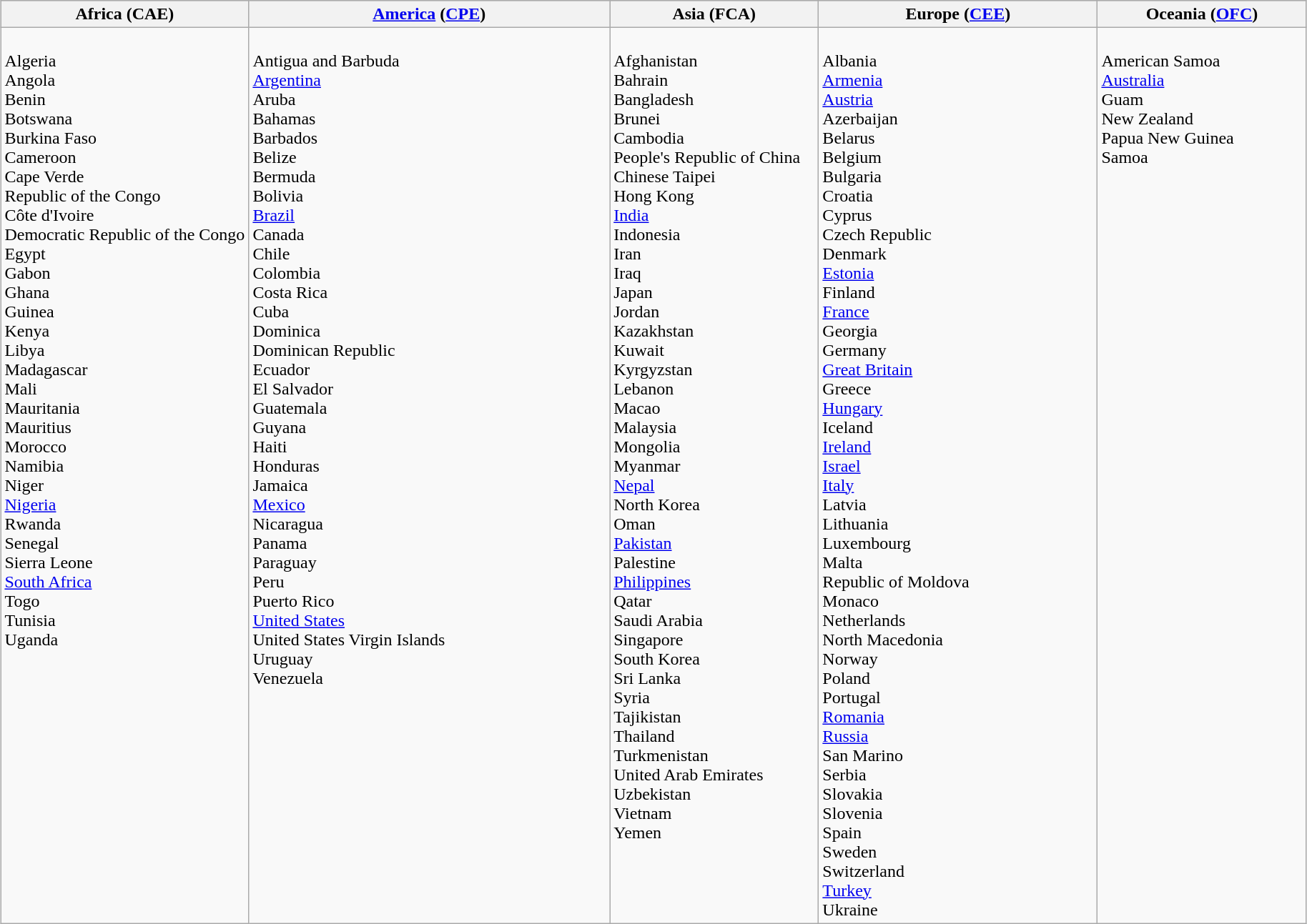<table class="wikitable" style="margin:1em auto;">
<tr style="background:#cdc9c9;">
<th style="width:19%;">Africa (CAE)<br><th> <a href='#'>America</a> (<a href='#'>CPE</a>)</th>
<th style="width:16%;">Asia (FCA)<br><th>Europe (<a href='#'>CEE</a>)</th>
<th style="width:16%;">Oceania (<a href='#'>OFC</a>)</th>
</tr>
<tr>
<td style="text-align:left; vertical-align:top;"><br> Algeria<br>
 Angola<br>
 Benin <br>
 Botswana <br>
 Burkina Faso <br>
 Cameroon <br>
 Cape Verde <br>
 Republic of the Congo <br>
 Côte d'Ivoire <br>
 Democratic Republic of the Congo <br>
 Egypt <br>

 Gabon <br>
 Ghana <br>
 Guinea <br>
 Kenya <br>
 Libya <br>
 Madagascar <br>
 Mali <br>
 Mauritania <br>
 Mauritius <br>
 Morocco <br>
 Namibia <br>
 Niger <br>
 <a href='#'>Nigeria</a> <br>
 Rwanda <br> 
 Senegal <br>
 Sierra Leone <br>

 <a href='#'>South Africa</a> <br>
 Togo <br>
 Tunisia <br>
 Uganda</td>
<td style="text-align:left; vertical-align:top;"><br> Antigua and Barbuda <br>
 <a href='#'>Argentina</a> <br>
 Aruba <br>
 Bahamas <br>
 Barbados <br>
 Belize <br>
 Bermuda <br>
 Bolivia <br>
 <a href='#'>Brazil</a> <br>
 Canada<br>
 Chile<br>
 Colombia <br>
 Costa Rica <br>
 Cuba <br>
 Dominica <br>
 Dominican Republic <br>
 Ecuador <br>
 El Salvador <br>
 Guatemala <br>
 Guyana <br>
 Haiti <br>
 Honduras <br>
 Jamaica <br>
 <a href='#'>Mexico</a> <br>
 Nicaragua <br>
 Panama <br>
 Paraguay <br>
 Peru <br>
 Puerto Rico <br>
 <a href='#'>United States</a> <br>
 United States Virgin Islands <br>
 Uruguay <br>
 Venezuela</td>
<td style="text-align:left; vertical-align:top;"><br> Afghanistan <br>
 Bahrain <br>
 Bangladesh <br>
 Brunei <br>
 Cambodia <br>
 People's Republic of China <br>
 Chinese Taipei <br>
 Hong Kong <br>
 <a href='#'>India</a> <br>
 Indonesia <br>
 Iran <br>
 Iraq <br>
 Japan <br>
 Jordan <br>
 Kazakhstan <br>
 Kuwait <br>
 Kyrgyzstan <br>
 Lebanon <br>
 Macao <br>
 Malaysia <br>
 Mongolia <br>
 Myanmar <br>
 <a href='#'>Nepal</a> <br>
 North Korea <br>
 Oman <br>
 <a href='#'>Pakistan</a> <br>
 Palestine <br>
 <a href='#'>Philippines</a> <br>
 Qatar <br>
 Saudi Arabia <br>
 Singapore <br>
 South Korea <br>
 Sri Lanka <br>
 Syria <br>
 Tajikistan <br>
 Thailand <br>
 Turkmenistan <br>
 United Arab Emirates <br>
 Uzbekistan <br>
 Vietnam <br>
 Yemen</td>
<td style="text-align:left; vertical-align:top;"><br> Albania <br>
 <a href='#'>Armenia</a> <br>
 <a href='#'>Austria</a> <br>
 Azerbaijan <br>
 Belarus <br>
 Belgium <br>
 Bulgaria <br>
 Croatia <br>
 Cyprus <br>
 Czech Republic <br>
 Denmark <br>
 <a href='#'>Estonia</a> <br>
 Finland <br>
 <a href='#'>France</a> <br>
 Georgia <br>
 Germany <br>
 <a href='#'>Great Britain</a> <br>
 Greece <br>
 <a href='#'>Hungary</a> <br>
 Iceland <br>
 <a href='#'>Ireland</a><br>
 <a href='#'>Israel</a> <br>
 <a href='#'>Italy</a> <br>
 Latvia <br>
 Lithuania <br>
 Luxembourg <br>
 Malta <br>
 Republic of Moldova <br>
 Monaco <br>
 Netherlands <br>
 North Macedonia <br>
 Norway <br>
 Poland <br>
 Portugal <br>
 <a href='#'>Romania</a> <br>
 <a href='#'>Russia</a> <br>
 San Marino <br>
 Serbia <br>
 Slovakia <br>
 Slovenia <br>
 Spain <br>
 Sweden <br>
 Switzerland <br>
 <a href='#'>Turkey</a> <br>
 Ukraine</td>
<td style="text-align:left; vertical-align:top;"><br> American Samoa <br>
 <a href='#'>Australia</a> <br>
 Guam <br>
 New Zealand <br>
 Papua New Guinea <br>
 Samoa <br></td>
</tr>
</table>
